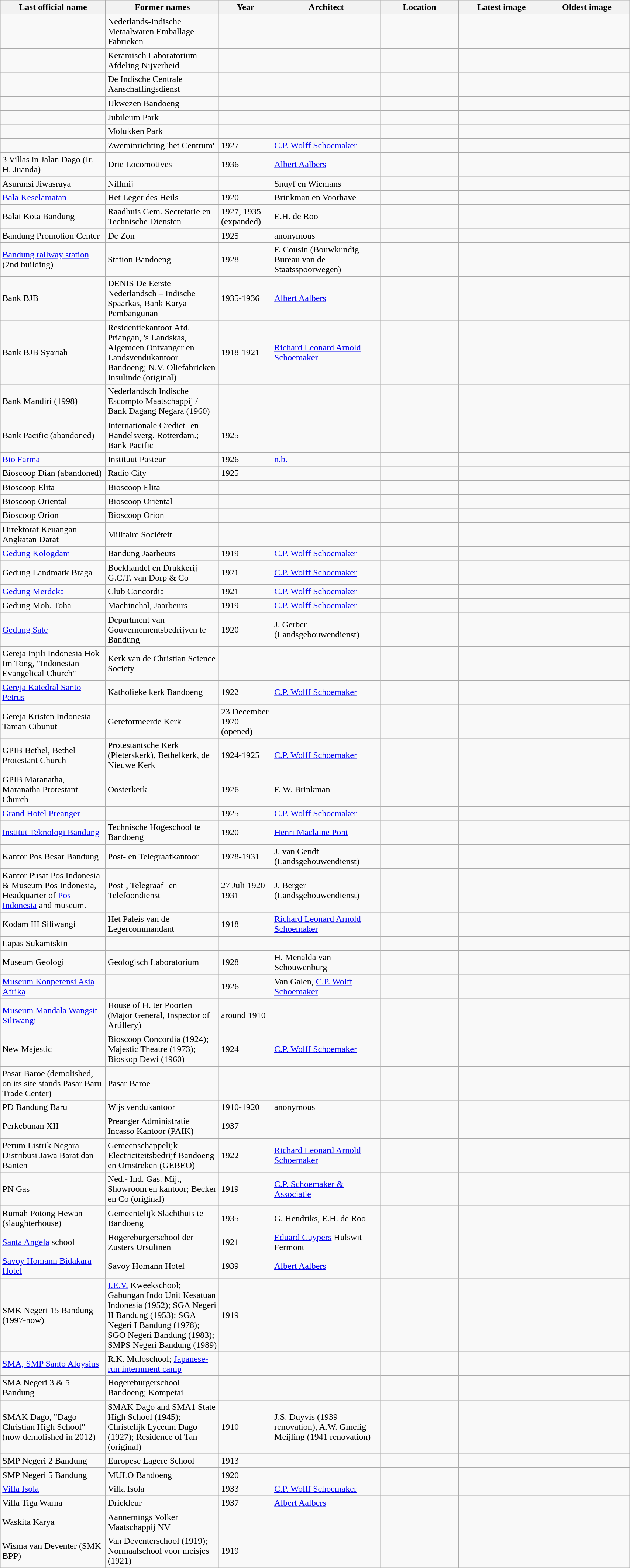<table class="wikitable sortable" style="width:90%;">
<tr>
<th style="width:150px;">Last official name</th>
<th style="width:150px;">Former names</th>
<th style="width:50px;">Year</th>
<th style="width:80px;">Architect</th>
<th style="width:110px;">Location</th>
<th style="width:120px;">Latest image</th>
<th style="width:120px;">Oldest image</th>
</tr>
<tr>
<td></td>
<td>Nederlands-Indische Metaalwaren Emballage Fabrieken</td>
<td></td>
<td></td>
<td></td>
<td></td>
<td></td>
</tr>
<tr>
<td></td>
<td>Keramisch Laboratorium Afdeling Nijverheid</td>
<td></td>
<td></td>
<td></td>
<td></td>
<td></td>
</tr>
<tr>
<td></td>
<td>De Indische Centrale Aanschaffingsdienst</td>
<td></td>
<td></td>
<td></td>
<td></td>
<td></td>
</tr>
<tr>
<td></td>
<td>IJkwezen Bandoeng</td>
<td></td>
<td></td>
<td></td>
<td></td>
<td></td>
</tr>
<tr>
<td></td>
<td>Jubileum Park</td>
<td></td>
<td></td>
<td></td>
<td></td>
<td></td>
</tr>
<tr>
<td></td>
<td>Molukken Park</td>
<td></td>
<td></td>
<td></td>
<td></td>
<td></td>
</tr>
<tr>
<td></td>
<td>Zweminrichting 'het Centrum'</td>
<td>1927</td>
<td><a href='#'>C.P. Wolff Schoemaker</a></td>
<td></td>
<td></td>
<td></td>
</tr>
<tr>
<td>3 Villas in Jalan Dago (Ir. H. Juanda)</td>
<td>Drie Locomotives</td>
<td>1936</td>
<td><a href='#'>Albert Aalbers</a></td>
<td></td>
<td></td>
<td></td>
</tr>
<tr>
<td>Asuransi Jiwasraya</td>
<td>Nillmij</td>
<td></td>
<td>Snuyf en Wiemans</td>
<td></td>
<td></td>
<td></td>
</tr>
<tr>
<td><a href='#'>Bala Keselamatan</a></td>
<td>Het Leger des Heils</td>
<td>1920</td>
<td>Brinkman en Voorhave</td>
<td></td>
<td></td>
<td></td>
</tr>
<tr>
<td>Balai Kota Bandung</td>
<td>Raadhuis Gem. Secretarie en Technische Diensten</td>
<td>1927, 1935 (expanded)</td>
<td>E.H. de Roo</td>
<td></td>
<td></td>
<td></td>
</tr>
<tr>
<td>Bandung Promotion Center</td>
<td>De Zon</td>
<td>1925</td>
<td>anonymous</td>
<td></td>
<td></td>
<td></td>
</tr>
<tr>
<td><a href='#'>Bandung railway station</a> (2nd building)</td>
<td>Station Bandoeng</td>
<td>1928</td>
<td>F. Cousin (Bouwkundig Bureau van de Staatsspoorwegen)</td>
<td></td>
<td></td>
<td></td>
</tr>
<tr>
<td>Bank BJB</td>
<td>DENIS De Eerste Nederlandsch – Indische Spaarkas, Bank Karya Pembangunan</td>
<td>1935-1936</td>
<td><a href='#'>Albert Aalbers</a></td>
<td></td>
<td></td>
<td></td>
</tr>
<tr>
<td>Bank BJB Syariah</td>
<td>Residentiekantoor Afd. Priangan, 's Landskas, Algemeen Ontvanger en Landsvendukantoor Bandoeng; N.V. Oliefabrieken Insulinde (original)</td>
<td>1918-1921</td>
<td><a href='#'>Richard Leonard Arnold Schoemaker</a></td>
<td></td>
<td></td>
<td></td>
</tr>
<tr>
<td>Bank Mandiri (1998)</td>
<td>Nederlandsch Indische Escompto Maatschappij / Bank Dagang Negara (1960)</td>
<td></td>
<td></td>
<td></td>
<td></td>
<td></td>
</tr>
<tr>
<td>Bank Pacific (abandoned)</td>
<td>Internationale Crediet- en Handelsverg. Rotterdam.; Bank Pacific</td>
<td>1925</td>
<td></td>
<td></td>
<td></td>
<td></td>
</tr>
<tr>
<td><a href='#'>Bio Farma</a></td>
<td>Instituut Pasteur</td>
<td>1926</td>
<td><a href='#'>n.b.</a></td>
<td></td>
<td></td>
<td></td>
</tr>
<tr>
<td>Bioscoop Dian (abandoned)</td>
<td>Radio City</td>
<td>1925</td>
<td></td>
<td></td>
<td></td>
<td></td>
</tr>
<tr>
<td>Bioscoop Elita</td>
<td>Bioscoop Elita</td>
<td></td>
<td></td>
<td></td>
<td></td>
<td></td>
</tr>
<tr>
<td>Bioscoop Oriental</td>
<td>Bioscoop Oriëntal</td>
<td></td>
<td></td>
<td></td>
<td></td>
<td></td>
</tr>
<tr>
<td>Bioscoop Orion</td>
<td>Bioscoop Orion</td>
<td></td>
<td></td>
<td></td>
<td></td>
<td></td>
</tr>
<tr>
<td>Direktorat Keuangan Angkatan Darat</td>
<td>Militaire Sociëteit</td>
<td></td>
<td></td>
<td></td>
<td></td>
<td></td>
</tr>
<tr>
<td><a href='#'>Gedung Kologdam</a></td>
<td>Bandung Jaarbeurs</td>
<td>1919</td>
<td><a href='#'>C.P. Wolff Schoemaker</a></td>
<td></td>
<td></td>
<td></td>
</tr>
<tr>
<td>Gedung Landmark Braga</td>
<td>Boekhandel en Drukkerij G.C.T. van Dorp & Co</td>
<td>1921</td>
<td><a href='#'>C.P. Wolff Schoemaker</a></td>
<td></td>
<td></td>
<td></td>
</tr>
<tr>
<td><a href='#'>Gedung Merdeka</a></td>
<td>Club Concordia</td>
<td>1921</td>
<td><a href='#'>C.P. Wolff Schoemaker</a></td>
<td></td>
<td></td>
<td></td>
</tr>
<tr>
<td>Gedung Moh. Toha</td>
<td>Machinehal, Jaarbeurs</td>
<td>1919</td>
<td><a href='#'>C.P. Wolff Schoemaker</a></td>
<td></td>
<td></td>
<td></td>
</tr>
<tr>
<td><a href='#'>Gedung Sate</a></td>
<td>Department van Gouvernementsbedrijven te Bandung</td>
<td>1920</td>
<td>J. Gerber (Landsgebouwendienst)</td>
<td></td>
<td></td>
<td></td>
</tr>
<tr>
<td>Gereja Injili Indonesia Hok Im Tong, "Indonesian Evangelical Church"</td>
<td>Kerk van de Christian Science Society</td>
<td></td>
<td></td>
<td></td>
<td></td>
<td></td>
</tr>
<tr>
<td><a href='#'>Gereja Katedral Santo Petrus</a></td>
<td>Katholieke kerk Bandoeng</td>
<td>1922</td>
<td><a href='#'>C.P. Wolff Schoemaker</a></td>
<td></td>
<td></td>
<td></td>
</tr>
<tr>
<td>Gereja Kristen Indonesia Taman Cibunut</td>
<td>Gereformeerde Kerk</td>
<td>23 December 1920 (opened)</td>
<td></td>
<td></td>
<td></td>
<td></td>
</tr>
<tr>
<td>GPIB Bethel, Bethel Protestant Church</td>
<td>Protestantsche Kerk (Pieterskerk), Bethelkerk, de Nieuwe Kerk</td>
<td>1924-1925</td>
<td><a href='#'>C.P. Wolff Schoemaker</a></td>
<td></td>
<td></td>
<td></td>
</tr>
<tr>
<td>GPIB Maranatha, Maranatha Protestant Church</td>
<td>Oosterkerk</td>
<td>1926</td>
<td>F. W. Brinkman</td>
<td></td>
<td></td>
<td></td>
</tr>
<tr>
<td><a href='#'>Grand Hotel Preanger</a></td>
<td></td>
<td>1925</td>
<td><a href='#'>C.P. Wolff Schoemaker</a></td>
<td></td>
<td></td>
<td></td>
</tr>
<tr>
<td><a href='#'>Institut Teknologi Bandung</a></td>
<td>Technische Hogeschool te Bandoeng</td>
<td>1920</td>
<td><a href='#'>Henri Maclaine Pont</a></td>
<td></td>
<td></td>
<td></td>
</tr>
<tr>
<td>Kantor Pos Besar Bandung</td>
<td>Post- en Telegraafkantoor</td>
<td>1928-1931</td>
<td>J. van Gendt (Landsgebouwendienst)</td>
<td></td>
<td></td>
<td></td>
</tr>
<tr>
<td>Kantor Pusat Pos Indonesia & Museum Pos Indonesia, Headquarter of <a href='#'>Pos Indonesia</a> and museum.</td>
<td>Post-, Telegraaf- en Telefoondienst</td>
<td>27 Juli 1920-1931</td>
<td>J. Berger (Landsgebouwendienst)</td>
<td></td>
<td></td>
<td></td>
</tr>
<tr>
<td>Kodam III Siliwangi</td>
<td>Het Paleis van de Legercommandant</td>
<td>1918</td>
<td><a href='#'>Richard Leonard Arnold Schoemaker</a></td>
<td></td>
<td></td>
<td></td>
</tr>
<tr>
<td>Lapas Sukamiskin</td>
<td></td>
<td></td>
<td></td>
<td></td>
<td></td>
<td></td>
</tr>
<tr>
<td>Museum Geologi</td>
<td>Geologisch Laboratorium</td>
<td>1928</td>
<td>H. Menalda van Schouwenburg</td>
<td></td>
<td></td>
<td></td>
</tr>
<tr>
<td><a href='#'>Museum Konperensi Asia Afrika</a></td>
<td></td>
<td>1926</td>
<td>Van Galen, <a href='#'>C.P. Wolff Schoemaker</a></td>
<td></td>
<td></td>
<td></td>
</tr>
<tr>
<td><a href='#'>Museum Mandala Wangsit Siliwangi</a></td>
<td>House of H. ter Poorten (Major General, Inspector of Artillery)</td>
<td>around 1910</td>
<td></td>
<td></td>
<td></td>
<td></td>
</tr>
<tr>
<td>New Majestic</td>
<td>Bioscoop Concordia (1924); Majestic Theatre (1973); Bioskop Dewi (1960)</td>
<td>1924</td>
<td><a href='#'>C.P. Wolff Schoemaker</a></td>
<td></td>
<td></td>
<td></td>
</tr>
<tr>
<td>Pasar Baroe (demolished, on its site stands Pasar Baru Trade Center)</td>
<td>Pasar Baroe</td>
<td></td>
<td></td>
<td></td>
<td></td>
<td></td>
</tr>
<tr>
<td>PD Bandung Baru</td>
<td>Wijs vendukantoor</td>
<td>1910-1920</td>
<td>anonymous</td>
<td></td>
<td></td>
<td></td>
</tr>
<tr>
<td>Perkebunan XII</td>
<td>Preanger Administratie Incasso Kantoor (PAIK)</td>
<td>1937</td>
<td></td>
<td></td>
<td></td>
<td></td>
</tr>
<tr>
<td>Perum Listrik Negara - Distribusi Jawa Barat dan Banten</td>
<td>Gemeenschappelijk Electriciteitsbedrijf Bandoeng en Omstreken (GEBEO)</td>
<td>1922</td>
<td><a href='#'>Richard Leonard Arnold Schoemaker</a></td>
<td></td>
<td></td>
<td></td>
</tr>
<tr>
<td>PN Gas</td>
<td>Ned.- Ind. Gas. Mij., Showroom en kantoor; Becker en Co (original)</td>
<td>1919</td>
<td><a href='#'>C.P. Schoemaker & Associatie</a></td>
<td></td>
<td></td>
<td></td>
</tr>
<tr>
<td>Rumah Potong Hewan (slaughterhouse)</td>
<td>Gemeentelijk Slachthuis te Bandoeng</td>
<td>1935</td>
<td>G. Hendriks, E.H. de Roo</td>
<td></td>
<td></td>
<td></td>
</tr>
<tr>
<td><a href='#'>Santa Angela</a> school</td>
<td>Hogereburgerschool der Zusters Ursulinen</td>
<td>1921</td>
<td><a href='#'>Eduard Cuypers</a>  Hulswit-Fermont</td>
<td></td>
<td></td>
<td></td>
</tr>
<tr>
<td><a href='#'>Savoy Homann Bidakara Hotel</a></td>
<td>Savoy Homann Hotel</td>
<td>1939</td>
<td><a href='#'>Albert Aalbers</a></td>
<td></td>
<td></td>
<td></td>
</tr>
<tr>
<td>SMK Negeri 15 Bandung (1997-now)</td>
<td><a href='#'>I.E.V.</a> Kweekschool; Gabungan Indo Unit Kesatuan Indonesia (1952); SGA Negeri II Bandung (1953); SGA Negeri I Bandung (1978); SGO Negeri Bandung (1983); SMPS Negeri Bandung (1989)</td>
<td>1919</td>
<td></td>
<td></td>
<td></td>
<td></td>
</tr>
<tr>
<td><a href='#'>SMA, SMP Santo Aloysius</a></td>
<td>R.K. Muloschool; <a href='#'>Japanese-run internment camp</a></td>
<td></td>
<td></td>
<td></td>
<td></td>
<td></td>
</tr>
<tr>
<td>SMA Negeri 3 & 5 Bandung</td>
<td>Hogereburgerschool Bandoeng; Kompetai</td>
<td></td>
<td></td>
<td></td>
<td></td>
<td></td>
</tr>
<tr>
<td>SMAK Dago, "Dago Christian High School" (now demolished in 2012)</td>
<td>SMAK Dago and SMA1 State High School (1945); Christelijk Lyceum Dago (1927); Residence of Tan (original)</td>
<td>1910</td>
<td>J.S. Duyvis (1939 renovation), A.W. Gmelig Meijling (1941 renovation)</td>
<td></td>
<td></td>
<td></td>
</tr>
<tr>
<td>SMP Negeri 2 Bandung</td>
<td>Europese Lagere School</td>
<td>1913</td>
<td></td>
<td></td>
<td></td>
<td></td>
</tr>
<tr>
<td>SMP Negeri 5 Bandung</td>
<td>MULO Bandoeng</td>
<td>1920</td>
<td></td>
<td></td>
<td></td>
<td></td>
</tr>
<tr>
<td><a href='#'>Villa Isola</a></td>
<td>Villa Isola</td>
<td>1933</td>
<td><a href='#'>C.P. Wolff Schoemaker</a></td>
<td></td>
<td></td>
<td></td>
</tr>
<tr>
<td>Villa Tiga Warna</td>
<td>Driekleur</td>
<td>1937</td>
<td><a href='#'>Albert Aalbers</a></td>
<td></td>
<td></td>
<td></td>
</tr>
<tr>
<td>Waskita Karya</td>
<td>Aannemings Volker Maatschappij NV</td>
<td></td>
<td></td>
<td></td>
<td></td>
<td></td>
</tr>
<tr>
<td>Wisma van Deventer (SMK BPP)</td>
<td>Van Deventerschool (1919); Normaalschool voor meisjes (1921)</td>
<td>1919</td>
<td></td>
<td></td>
<td></td>
<td></td>
</tr>
</table>
